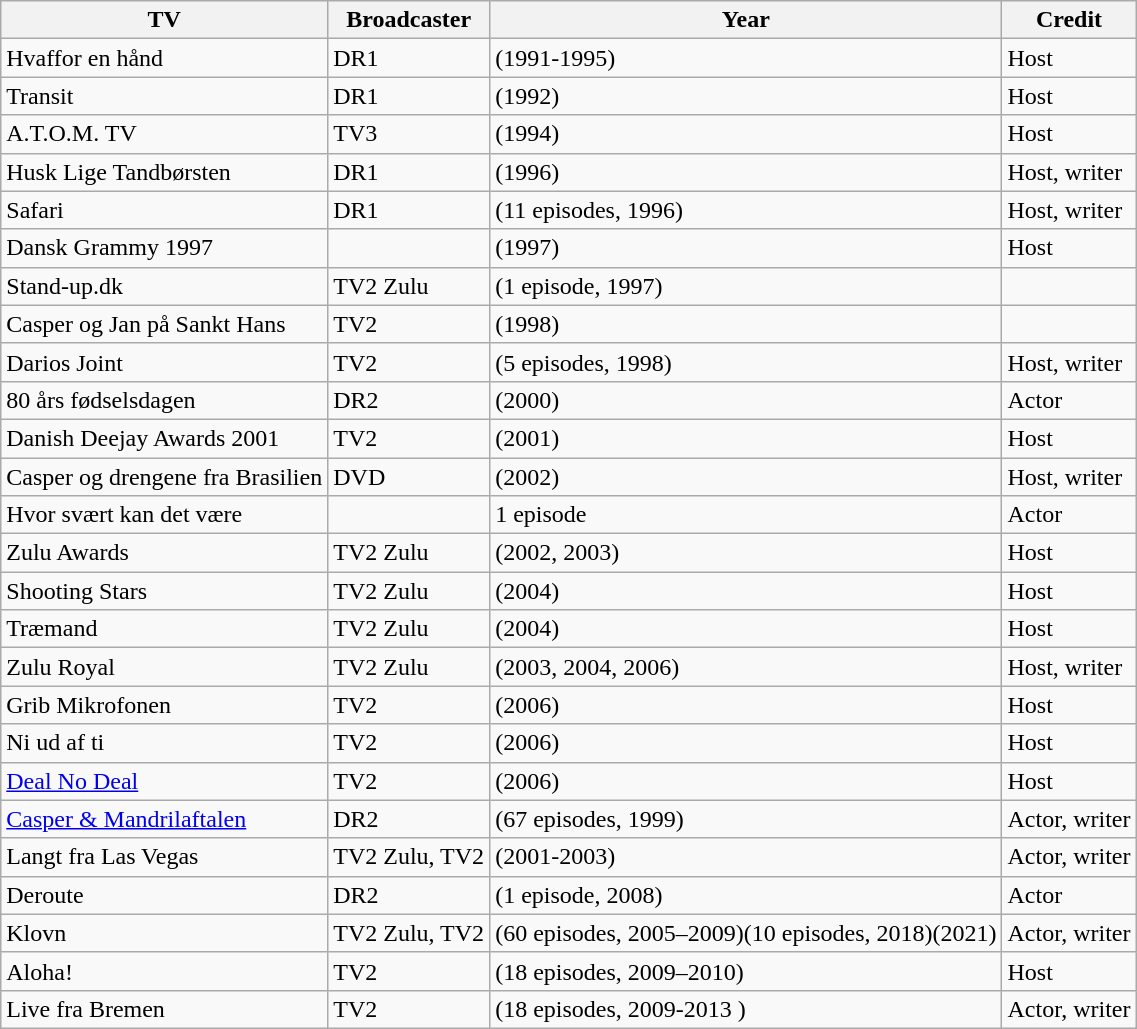<table class="wikitable">
<tr>
<th>TV</th>
<th>Broadcaster</th>
<th>Year</th>
<th>Credit</th>
</tr>
<tr>
<td>Hvaffor en hånd</td>
<td>DR1</td>
<td>(1991-1995)</td>
<td>Host</td>
</tr>
<tr>
<td>Transit</td>
<td>DR1</td>
<td>(1992)</td>
<td>Host</td>
</tr>
<tr>
<td>A.T.O.M. TV</td>
<td>TV3</td>
<td>(1994)</td>
<td>Host</td>
</tr>
<tr>
<td>Husk Lige Tandbørsten</td>
<td>DR1</td>
<td>(1996)</td>
<td>Host, writer</td>
</tr>
<tr>
<td>Safari</td>
<td>DR1</td>
<td>(11 episodes, 1996)</td>
<td>Host, writer</td>
</tr>
<tr>
<td>Dansk Grammy 1997</td>
<td></td>
<td>(1997)</td>
<td>Host</td>
</tr>
<tr>
<td>Stand-up.dk</td>
<td>TV2 Zulu</td>
<td>(1 episode, 1997)</td>
<td></td>
</tr>
<tr>
<td>Casper og Jan på Sankt Hans</td>
<td>TV2</td>
<td>(1998)</td>
<td></td>
</tr>
<tr>
<td>Darios Joint</td>
<td>TV2</td>
<td>(5 episodes, 1998)</td>
<td>Host, writer</td>
</tr>
<tr>
<td>80 års fødselsdagen</td>
<td>DR2</td>
<td>(2000)</td>
<td>Actor</td>
</tr>
<tr>
<td>Danish Deejay Awards 2001</td>
<td>TV2</td>
<td>(2001)</td>
<td>Host</td>
</tr>
<tr>
<td>Casper og drengene fra Brasilien</td>
<td>DVD</td>
<td>(2002)</td>
<td>Host, writer</td>
</tr>
<tr>
<td>Hvor svært kan det være</td>
<td></td>
<td>1 episode</td>
<td>Actor</td>
</tr>
<tr>
<td>Zulu Awards</td>
<td>TV2 Zulu</td>
<td>(2002, 2003)</td>
<td>Host</td>
</tr>
<tr>
<td>Shooting Stars</td>
<td>TV2 Zulu</td>
<td>(2004)</td>
<td>Host</td>
</tr>
<tr>
<td>Træmand</td>
<td>TV2 Zulu</td>
<td>(2004)</td>
<td>Host</td>
</tr>
<tr>
<td>Zulu Royal</td>
<td>TV2 Zulu</td>
<td>(2003, 2004, 2006)</td>
<td>Host, writer</td>
</tr>
<tr>
<td>Grib Mikrofonen</td>
<td>TV2</td>
<td>(2006)</td>
<td>Host</td>
</tr>
<tr>
<td>Ni ud af ti</td>
<td>TV2</td>
<td>(2006)</td>
<td>Host</td>
</tr>
<tr>
<td><a href='#'>Deal No Deal</a></td>
<td>TV2</td>
<td>(2006)</td>
<td>Host</td>
</tr>
<tr>
<td><a href='#'>Casper & Mandrilaftalen</a></td>
<td>DR2</td>
<td>(67 episodes, 1999)</td>
<td>Actor, writer</td>
</tr>
<tr>
<td>Langt fra Las Vegas</td>
<td>TV2 Zulu, TV2</td>
<td>(2001-2003)</td>
<td>Actor, writer</td>
</tr>
<tr>
<td>Deroute</td>
<td>DR2</td>
<td>(1 episode, 2008)</td>
<td>Actor</td>
</tr>
<tr>
<td>Klovn</td>
<td>TV2 Zulu, TV2</td>
<td>(60 episodes, 2005–2009)(10 episodes, 2018)(2021)</td>
<td>Actor, writer</td>
</tr>
<tr>
<td>Aloha!</td>
<td>TV2</td>
<td>(18 episodes, 2009–2010)</td>
<td>Host</td>
</tr>
<tr>
<td>Live fra Bremen</td>
<td>TV2</td>
<td>(18 episodes, 2009-2013 )</td>
<td>Actor, writer</td>
</tr>
</table>
